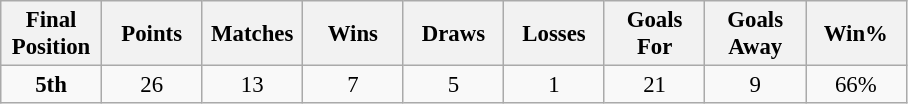<table class="wikitable" style="font-size: 95%; text-align: center;">
<tr>
<th width=60>Final Position</th>
<th width=60>Points</th>
<th width=60>Matches</th>
<th width=60>Wins</th>
<th width=60>Draws</th>
<th width=60>Losses</th>
<th width=60>Goals For</th>
<th width=60>Goals Away</th>
<th width=60>Win%</th>
</tr>
<tr>
<td><strong>5th</strong></td>
<td>26</td>
<td>13</td>
<td>7</td>
<td>5</td>
<td>1</td>
<td>21</td>
<td>9</td>
<td>66%</td>
</tr>
</table>
